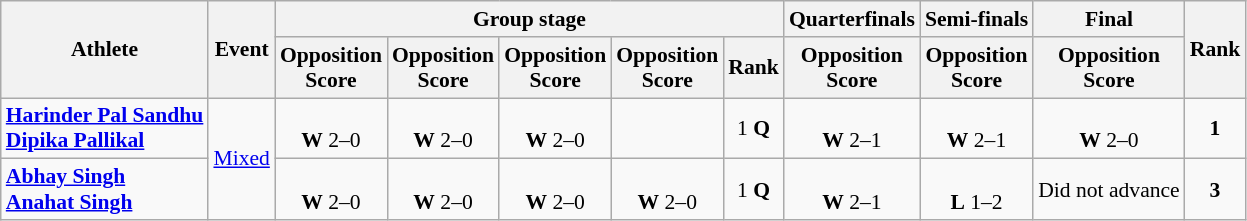<table class=wikitable style="text-align:center; font-size:90%">
<tr>
<th rowspan="2">Athlete</th>
<th rowspan=2>Event</th>
<th colspan=5>Group stage</th>
<th>Quarterfinals</th>
<th>Semi-finals</th>
<th>Final</th>
<th rowspan="2">Rank</th>
</tr>
<tr>
<th>Opposition<br>Score</th>
<th>Opposition<br>Score</th>
<th>Opposition<br>Score</th>
<th>Opposition<br>Score</th>
<th>Rank</th>
<th>Opposition<br>Score</th>
<th>Opposition<br>Score</th>
<th>Opposition<br>Score</th>
</tr>
<tr>
<td align=left><strong><a href='#'>Harinder Pal Sandhu</a><br><a href='#'>Dipika Pallikal</a></strong></td>
<td rowspan="2"><a href='#'>Mixed</a></td>
<td><br><strong>W</strong> 2–0</td>
<td><br><strong>W</strong> 2–0</td>
<td><br><strong>W</strong> 2–0</td>
<td></td>
<td>1 <strong>Q</strong></td>
<td><br><strong>W</strong> 2–1</td>
<td><br><strong>W</strong> 2–1</td>
<td><br><strong>W</strong> 2–0</td>
<td><strong>1</strong></td>
</tr>
<tr>
<td align=left><strong><a href='#'>Abhay Singh</a><br><a href='#'>Anahat Singh</a></strong></td>
<td><br><strong>W</strong> 2–0</td>
<td><br><strong>W</strong> 2–0</td>
<td><br><strong>W</strong> 2–0</td>
<td><br><strong>W</strong> 2–0</td>
<td>1 <strong>Q</strong></td>
<td><br><strong>W</strong> 2–1</td>
<td><br><strong>L</strong> 1–2</td>
<td>Did not advance</td>
<td><strong>3</strong></td>
</tr>
</table>
